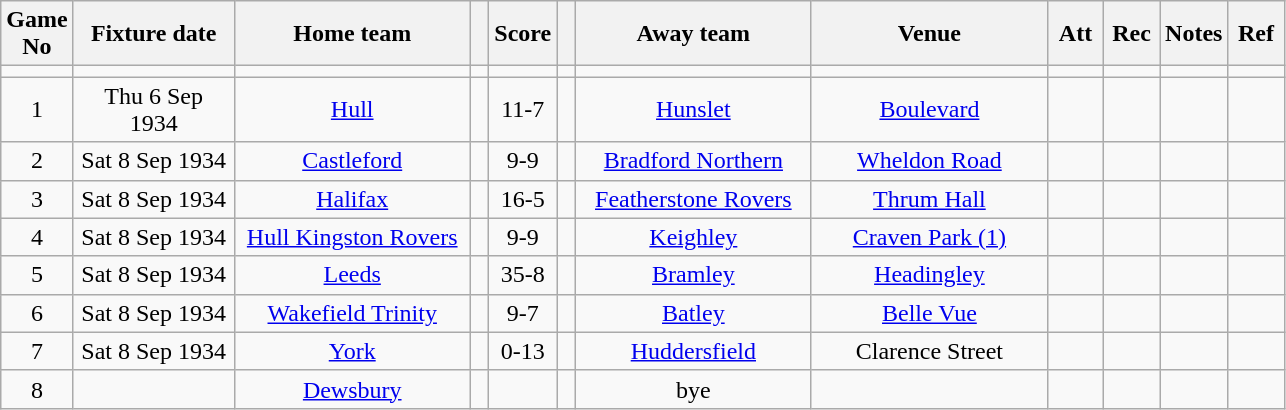<table class="wikitable" style="text-align:center;">
<tr>
<th width=20 abbr="No">Game No</th>
<th width=100 abbr="Date">Fixture date</th>
<th width=150 abbr="Home team">Home team</th>
<th width=5 abbr="space"></th>
<th width=20 abbr="Score">Score</th>
<th width=5 abbr="space"></th>
<th width=150 abbr="Away team">Away team</th>
<th width=150 abbr="Venue">Venue</th>
<th width=30 abbr="Att">Att</th>
<th width=30 abbr="Rec">Rec</th>
<th width=20 abbr="Notes">Notes</th>
<th width=30 abbr="Ref">Ref</th>
</tr>
<tr>
<td></td>
<td></td>
<td></td>
<td></td>
<td></td>
<td></td>
<td></td>
<td></td>
<td></td>
<td></td>
<td></td>
<td></td>
</tr>
<tr>
<td>1</td>
<td>Thu 6 Sep 1934</td>
<td><a href='#'>Hull</a></td>
<td></td>
<td>11-7</td>
<td></td>
<td><a href='#'>Hunslet</a></td>
<td><a href='#'>Boulevard</a></td>
<td></td>
<td></td>
<td></td>
<td></td>
</tr>
<tr>
<td>2</td>
<td>Sat 8 Sep 1934</td>
<td><a href='#'>Castleford</a></td>
<td></td>
<td>9-9</td>
<td></td>
<td><a href='#'>Bradford Northern</a></td>
<td><a href='#'>Wheldon Road</a></td>
<td></td>
<td></td>
<td></td>
<td></td>
</tr>
<tr>
<td>3</td>
<td>Sat 8 Sep 1934</td>
<td><a href='#'>Halifax</a></td>
<td></td>
<td>16-5</td>
<td></td>
<td><a href='#'>Featherstone Rovers</a></td>
<td><a href='#'>Thrum Hall</a></td>
<td></td>
<td></td>
<td></td>
<td></td>
</tr>
<tr>
<td>4</td>
<td>Sat 8 Sep 1934</td>
<td><a href='#'>Hull Kingston Rovers</a></td>
<td></td>
<td>9-9</td>
<td></td>
<td><a href='#'>Keighley</a></td>
<td><a href='#'>Craven Park (1)</a></td>
<td></td>
<td></td>
<td></td>
<td></td>
</tr>
<tr>
<td>5</td>
<td>Sat 8 Sep 1934</td>
<td><a href='#'>Leeds</a></td>
<td></td>
<td>35-8</td>
<td></td>
<td><a href='#'>Bramley</a></td>
<td><a href='#'>Headingley</a></td>
<td></td>
<td></td>
<td></td>
<td></td>
</tr>
<tr>
<td>6</td>
<td>Sat 8 Sep 1934</td>
<td><a href='#'>Wakefield Trinity</a></td>
<td></td>
<td>9-7</td>
<td></td>
<td><a href='#'>Batley</a></td>
<td><a href='#'>Belle Vue</a></td>
<td></td>
<td></td>
<td></td>
<td></td>
</tr>
<tr>
<td>7</td>
<td>Sat 8 Sep 1934</td>
<td><a href='#'>York</a></td>
<td></td>
<td>0-13</td>
<td></td>
<td><a href='#'>Huddersfield</a></td>
<td>Clarence Street</td>
<td></td>
<td></td>
<td></td>
<td></td>
</tr>
<tr>
<td>8</td>
<td></td>
<td><a href='#'>Dewsbury</a></td>
<td></td>
<td></td>
<td></td>
<td>bye</td>
<td></td>
<td></td>
<td></td>
<td></td>
<td></td>
</tr>
</table>
